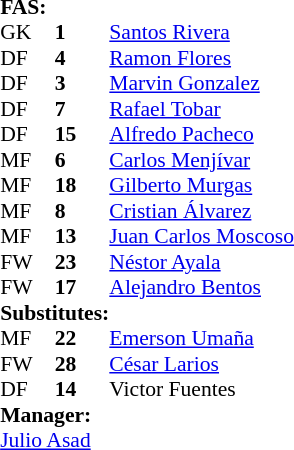<table style="font-size: 90%" cellspacing="0" cellpadding="0" align=right>
<tr>
<td colspan="4"><strong>FAS:</strong></td>
</tr>
<tr>
<th width="25"></th>
<th width="25"></th>
</tr>
<tr>
<td>GK</td>
<td><strong>1</strong></td>
<td> <a href='#'>Santos Rivera</a></td>
</tr>
<tr>
<td>DF</td>
<td><strong>4</strong></td>
<td> <a href='#'>Ramon Flores</a></td>
<td></td>
<td></td>
</tr>
<tr>
<td>DF</td>
<td><strong>3</strong></td>
<td> <a href='#'>Marvin Gonzalez</a>  </td>
</tr>
<tr>
<td>DF</td>
<td><strong>7</strong></td>
<td> <a href='#'>Rafael Tobar</a></td>
</tr>
<tr>
<td>DF</td>
<td><strong>15</strong></td>
<td>  <a href='#'>Alfredo Pacheco</a></td>
</tr>
<tr>
<td>MF</td>
<td><strong>6</strong></td>
<td> <a href='#'>Carlos Menjívar</a></td>
<td></td>
<td></td>
</tr>
<tr>
<td>MF</td>
<td><strong>18</strong></td>
<td> <a href='#'>Gilberto Murgas</a> </td>
</tr>
<tr>
<td>MF</td>
<td><strong>8</strong></td>
<td> <a href='#'>Cristian Álvarez</a></td>
</tr>
<tr>
<td>MF</td>
<td><strong>13</strong></td>
<td> <a href='#'>Juan Carlos Moscoso</a> </td>
<td></td>
<td></td>
</tr>
<tr>
<td>FW</td>
<td><strong>23</strong></td>
<td> <a href='#'>Néstor Ayala</a> </td>
</tr>
<tr>
<td>FW</td>
<td><strong>17</strong></td>
<td> <a href='#'>Alejandro Bentos</a></td>
</tr>
<tr>
<td colspan=2><strong>Substitutes:</strong></td>
</tr>
<tr>
<td>MF</td>
<td><strong>22</strong></td>
<td> <a href='#'>Emerson Umaña</a></td>
<td></td>
<td></td>
</tr>
<tr>
<td>FW</td>
<td><strong>28</strong></td>
<td> <a href='#'>César Larios</a></td>
<td></td>
<td></td>
</tr>
<tr>
<td>DF</td>
<td><strong>14</strong></td>
<td> Victor Fuentes</td>
<td></td>
<td></td>
</tr>
<tr>
<td colspan=3><strong>Manager:</strong></td>
</tr>
<tr>
<td colspan=4> <a href='#'>Julio Asad</a></td>
</tr>
</table>
